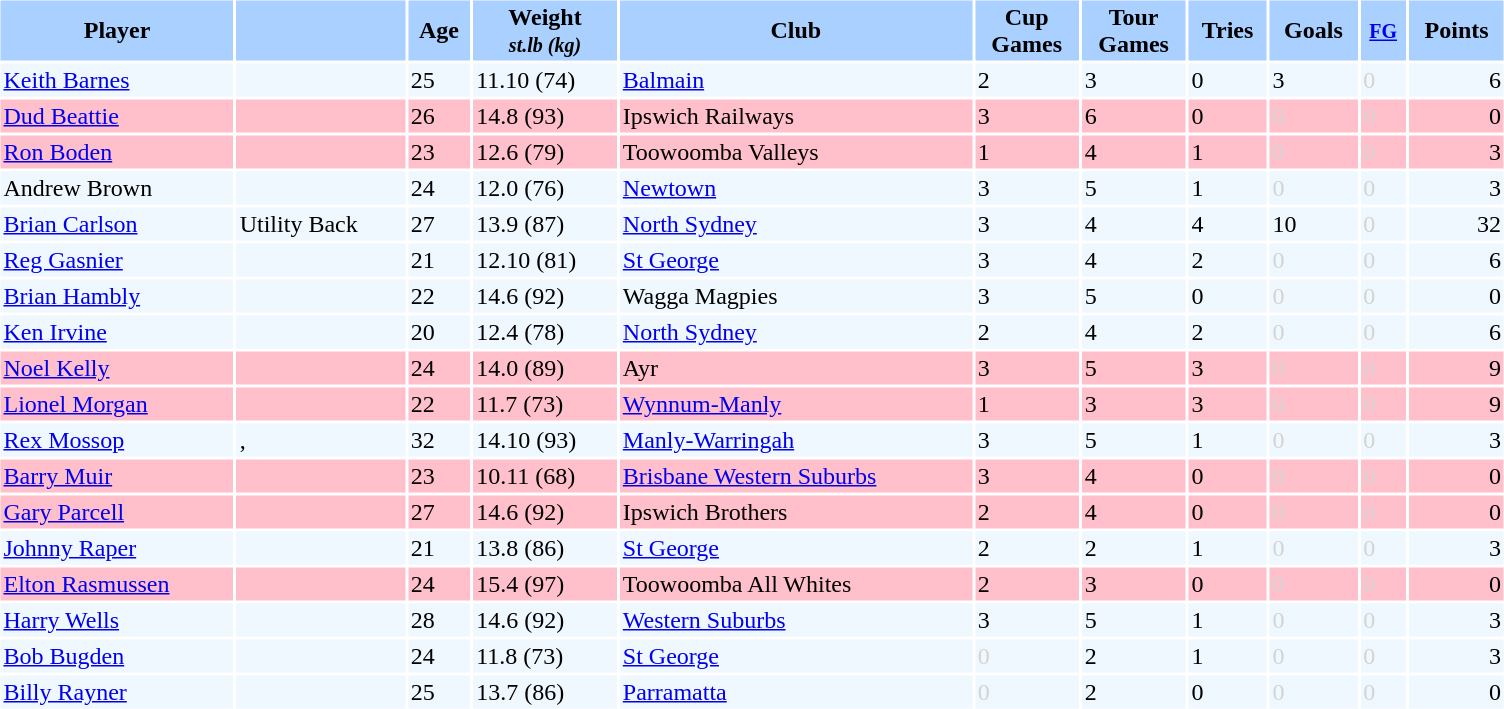<table width="100%" class="mw-collapsible mw-collapsed">
<tr>
<td valign="top" width="50%"><br><table class="sortable" border="0" cellspacing="2" cellpadding="2" style="width:80%;" style="text-align:center;">
<tr style="background:#AAD0FF">
<th>Player</th>
<th></th>
<th>Age</th>
<th>Weight<br><small><em>st.lb (kg)</em></small></th>
<th>Club</th>
<th>Cup<br>Games</th>
<th>Tour<br>Games</th>
<th>Tries</th>
<th>Goals</th>
<th><small><a href='#'>FG</a></small></th>
<th>Points</th>
</tr>
<tr bgcolor=#F0F8FF>
<td align=left><a href='#'>Keith Barnes</a></td>
<td></td>
<td>25</td>
<td>11.10 (74)</td>
<td align=left> <a href='#'>Balmain</a></td>
<td>2</td>
<td>3</td>
<td>0</td>
<td>3</td>
<td style="color:lightgray">0</td>
<td align=right>6</td>
</tr>
<tr bgcolor=#FFC0CB>
<td align=left><a href='#'>Dud Beattie</a></td>
<td></td>
<td>26</td>
<td>14.8 (93)</td>
<td align=left> Ipswich Railways</td>
<td>3</td>
<td>6</td>
<td>0</td>
<td style="color:lightgray">0</td>
<td style="color:lightgray">0</td>
<td align=right>0</td>
</tr>
<tr bgcolor=#FFC0CB>
<td align=left><a href='#'>Ron Boden</a></td>
<td></td>
<td>23</td>
<td>12.6 (79)</td>
<td align=left> Toowoomba Valleys</td>
<td>1</td>
<td>4</td>
<td>1</td>
<td style="color:lightgray">0</td>
<td style="color:lightgray">0</td>
<td align=right>3</td>
</tr>
<tr bgcolor=#F0F8FF>
<td align=left>Andrew Brown</td>
<td></td>
<td>24</td>
<td>12.0 (76)</td>
<td align=left> <a href='#'>Newtown</a></td>
<td>3</td>
<td>5</td>
<td>1</td>
<td style="color:lightgray">0</td>
<td style="color:lightgray">0</td>
<td align=right>3</td>
</tr>
<tr bgcolor=#F0F8FF>
<td align=left><a href='#'>Brian Carlson</a></td>
<td>Utility Back</td>
<td>27</td>
<td>13.9 (87)</td>
<td align=left> <a href='#'>North Sydney</a></td>
<td>3</td>
<td>4</td>
<td>4</td>
<td>10</td>
<td style="color:lightgray">0</td>
<td align=right>32</td>
</tr>
<tr bgcolor=#F0F8FF>
<td align=left><a href='#'>Reg Gasnier</a></td>
<td></td>
<td>21</td>
<td>12.10 (81)</td>
<td align=left> <a href='#'>St George</a></td>
<td>3</td>
<td>4</td>
<td>2</td>
<td style="color:lightgray">0</td>
<td style="color:lightgray">0</td>
<td align=right>6</td>
</tr>
<tr bgcolor=#F0F8FF>
<td align=left><a href='#'>Brian Hambly</a></td>
<td></td>
<td>22</td>
<td>14.6 (92)</td>
<td align=left> Wagga Magpies</td>
<td>3</td>
<td>5</td>
<td>0</td>
<td style="color:lightgray">0</td>
<td style="color:lightgray">0</td>
<td align=right>0</td>
</tr>
<tr bgcolor=#F0F8FF>
<td align=left><a href='#'>Ken Irvine</a></td>
<td></td>
<td>20</td>
<td>12.4 (78)</td>
<td align=left> <a href='#'>North Sydney</a></td>
<td>2</td>
<td>4</td>
<td>2</td>
<td style="color:lightgray">0</td>
<td style="color:lightgray">0</td>
<td align=right>6</td>
</tr>
<tr bgcolor=#FFC0CB>
<td align=left><a href='#'>Noel Kelly</a></td>
<td></td>
<td>24</td>
<td>14.0 (89)</td>
<td align=left>Ayr</td>
<td>3</td>
<td>5</td>
<td>3</td>
<td style="color:lightgray">0</td>
<td style="color:lightgray">0</td>
<td align=right>9</td>
</tr>
<tr bgcolor=#FFC0CB>
<td align=left><a href='#'>Lionel Morgan</a></td>
<td></td>
<td>22</td>
<td>11.7 (73)</td>
<td align=left> <a href='#'>Wynnum-Manly</a></td>
<td>1</td>
<td>3</td>
<td>3</td>
<td style="color:lightgray">0</td>
<td style="color:lightgray">0</td>
<td align=right>9</td>
</tr>
<tr bgcolor=#F0F8FF>
<td align=left><a href='#'>Rex Mossop</a></td>
<td>, </td>
<td>32</td>
<td>14.10 (93)</td>
<td align=left> <a href='#'>Manly-Warringah</a></td>
<td>3</td>
<td>5</td>
<td>1</td>
<td style="color:lightgray">0</td>
<td style="color:lightgray">0</td>
<td align=right>3</td>
</tr>
<tr bgcolor=#FFC0CB>
<td align=left><a href='#'>Barry Muir</a></td>
<td></td>
<td>23</td>
<td>10.11 (68)</td>
<td align=left> <a href='#'>Brisbane Western Suburbs</a></td>
<td>3</td>
<td>4</td>
<td>0</td>
<td style="color:lightgray">0</td>
<td style="color:lightgray">0</td>
<td align=right>0</td>
</tr>
<tr bgcolor=#FFC0CB>
<td align=left><a href='#'>Gary Parcell</a></td>
<td></td>
<td>27</td>
<td>14.6 (92)</td>
<td align=left> Ipswich Brothers</td>
<td>2</td>
<td>4</td>
<td>0</td>
<td style="color:lightgray">0</td>
<td style="color:lightgray">0</td>
<td align=right>0</td>
</tr>
<tr bgcolor=#F0F8FF>
<td align=left><a href='#'>Johnny Raper</a></td>
<td></td>
<td>21</td>
<td>13.8 (86)</td>
<td align=left> <a href='#'>St George</a></td>
<td>2</td>
<td>2</td>
<td>1</td>
<td style="color:lightgray">0</td>
<td style="color:lightgray">0</td>
<td align=right>3</td>
</tr>
<tr bgcolor=#FFC0CB>
<td align=left><a href='#'>Elton Rasmussen</a></td>
<td></td>
<td>24</td>
<td>15.4 (97)</td>
<td align=left> Toowoomba All Whites</td>
<td>2</td>
<td>3</td>
<td>0</td>
<td style="color:lightgray">0</td>
<td style="color:lightgray">0</td>
<td align=right>0</td>
</tr>
<tr bgcolor=#F0F8FF>
<td align=left><a href='#'>Harry Wells</a></td>
<td></td>
<td>28</td>
<td>14.6 (92)</td>
<td align=left> <a href='#'>Western Suburbs</a></td>
<td>3</td>
<td>5</td>
<td>1</td>
<td style="color:lightgray">0</td>
<td style="color:lightgray">0</td>
<td align=right>3</td>
</tr>
<tr bgcolor=#F0F8FF>
<td align=left><a href='#'>Bob Bugden</a></td>
<td></td>
<td>24</td>
<td>11.8 (73)</td>
<td align=left> <a href='#'>St George</a></td>
<td style="color:lightgray">0</td>
<td>2</td>
<td>1</td>
<td style="color:lightgray">0</td>
<td style="color:lightgray">0</td>
<td align=right>3</td>
</tr>
<tr bgcolor=#F0F8FF>
<td align=left><a href='#'>Billy Rayner</a></td>
<td></td>
<td>25</td>
<td>13.7 (86)</td>
<td align=left> <a href='#'>Parramatta</a></td>
<td style="color:lightgray">0</td>
<td>2</td>
<td>0</td>
<td style="color:lightgray">0</td>
<td style="color:lightgray">0</td>
<td align=right>0</td>
</tr>
</table>
</td>
</tr>
</table>
